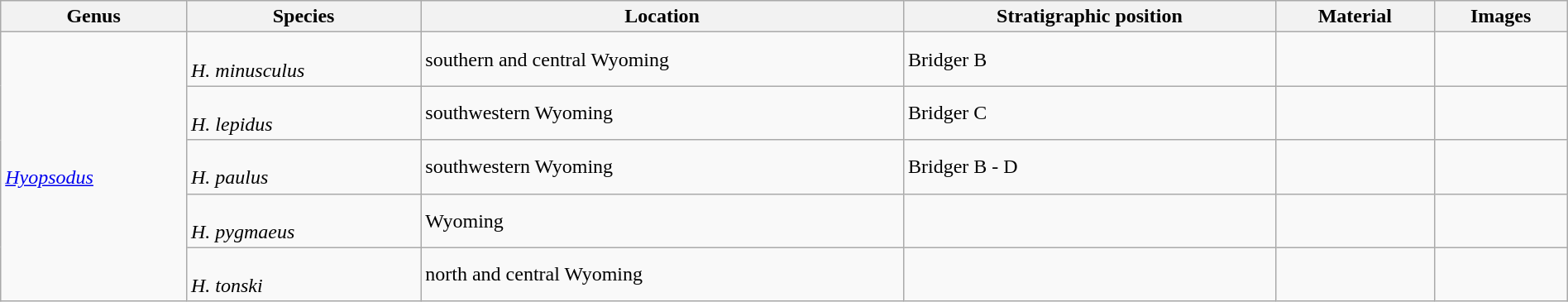<table class="wikitable sortable"  style="margin:auto; width:100%;">
<tr>
<th>Genus</th>
<th>Species</th>
<th>Location</th>
<th>Stratigraphic position</th>
<th>Material</th>
<th>Images</th>
</tr>
<tr>
<td rowspan=5><br><em><a href='#'>Hyopsodus</a></em></td>
<td><br><em>H. minusculus</em></td>
<td>southern and central Wyoming</td>
<td>Bridger B</td>
<td></td>
<td></td>
</tr>
<tr>
<td><br><em>H. lepidus</em></td>
<td>southwestern Wyoming</td>
<td>Bridger C</td>
<td></td>
<td></td>
</tr>
<tr>
<td><br><em>H. paulus</em></td>
<td>southwestern Wyoming</td>
<td>Bridger B - D</td>
<td></td>
<td></td>
</tr>
<tr>
<td><br><em>H. pygmaeus</em></td>
<td>Wyoming</td>
<td></td>
<td></td>
<td></td>
</tr>
<tr>
<td><br><em>H. tonski</em></td>
<td>north and central Wyoming</td>
<td></td>
<td></td>
<td></td>
</tr>
</table>
